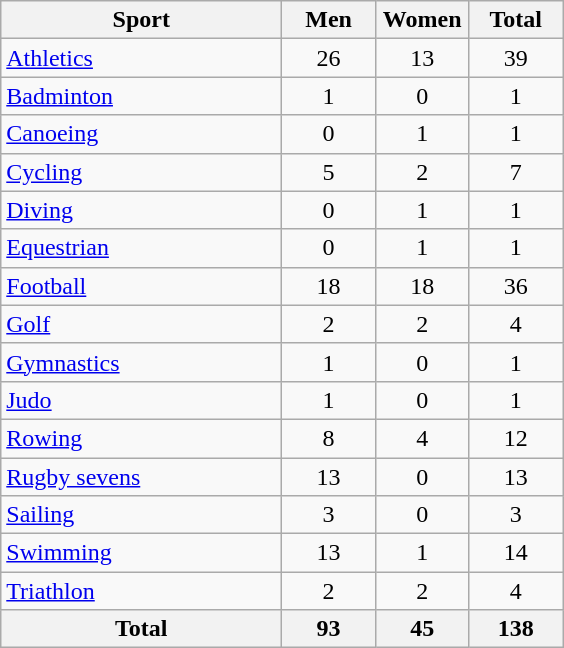<table class="wikitable sortable" style="text-align:center;">
<tr>
<th width=180>Sport</th>
<th width=55>Men</th>
<th width=55>Women</th>
<th width=55>Total</th>
</tr>
<tr>
<td align=left><a href='#'>Athletics</a></td>
<td>26</td>
<td>13</td>
<td>39</td>
</tr>
<tr>
<td align=left><a href='#'>Badminton</a></td>
<td>1</td>
<td>0</td>
<td>1</td>
</tr>
<tr>
<td align=left><a href='#'>Canoeing</a></td>
<td>0</td>
<td>1</td>
<td>1</td>
</tr>
<tr>
<td align=left><a href='#'>Cycling</a></td>
<td>5</td>
<td>2</td>
<td>7</td>
</tr>
<tr>
<td align=left><a href='#'>Diving</a></td>
<td>0</td>
<td>1</td>
<td>1</td>
</tr>
<tr>
<td align=left><a href='#'>Equestrian</a></td>
<td>0</td>
<td>1</td>
<td>1</td>
</tr>
<tr>
<td align=left><a href='#'>Football</a></td>
<td>18</td>
<td>18</td>
<td>36</td>
</tr>
<tr>
<td align=left><a href='#'>Golf</a></td>
<td>2</td>
<td>2</td>
<td>4</td>
</tr>
<tr>
<td align=left><a href='#'>Gymnastics</a></td>
<td>1</td>
<td>0</td>
<td>1</td>
</tr>
<tr>
<td align=left><a href='#'>Judo</a></td>
<td>1</td>
<td>0</td>
<td>1</td>
</tr>
<tr>
<td align=left><a href='#'>Rowing</a></td>
<td>8</td>
<td>4</td>
<td>12</td>
</tr>
<tr>
<td align=left><a href='#'>Rugby sevens</a></td>
<td>13</td>
<td>0</td>
<td>13</td>
</tr>
<tr>
<td align=left><a href='#'>Sailing</a></td>
<td>3</td>
<td>0</td>
<td>3</td>
</tr>
<tr>
<td align=left><a href='#'>Swimming</a></td>
<td>13</td>
<td>1</td>
<td>14</td>
</tr>
<tr>
<td align=left><a href='#'>Triathlon</a></td>
<td>2</td>
<td>2</td>
<td>4</td>
</tr>
<tr>
<th>Total</th>
<th>93</th>
<th>45</th>
<th>138</th>
</tr>
</table>
